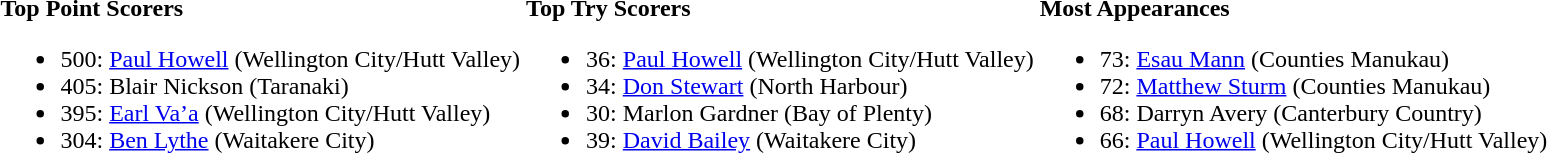<table>
<tr>
<td><br><strong>Top Point Scorers</strong><ul><li>500: <a href='#'>Paul Howell</a> (Wellington City/Hutt Valley)</li><li>405: Blair Nickson (Taranaki)</li><li>395: <a href='#'>Earl Va’a</a> (Wellington City/Hutt Valley)</li><li>304: <a href='#'>Ben Lythe</a> (Waitakere City)</li></ul></td>
<td><br><strong>Top Try Scorers</strong><ul><li>36: <a href='#'>Paul Howell</a> (Wellington City/Hutt Valley)</li><li>34: <a href='#'>Don Stewart</a> (North Harbour)</li><li>30: Marlon Gardner (Bay of Plenty)</li><li>39: <a href='#'>David Bailey</a> (Waitakere City)</li></ul></td>
<td><br><strong>Most Appearances</strong><ul><li>73: <a href='#'>Esau Mann</a> (Counties Manukau)</li><li>72: <a href='#'>Matthew Sturm</a> (Counties Manukau)</li><li>68: Darryn Avery (Canterbury Country)</li><li>66: <a href='#'>Paul Howell</a> (Wellington City/Hutt Valley)</li></ul></td>
</tr>
</table>
